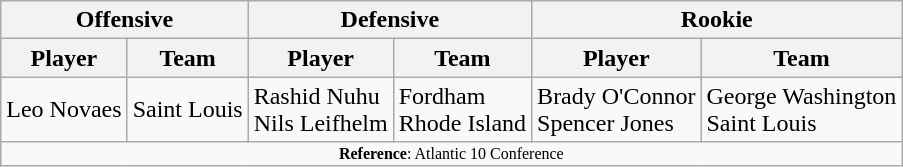<table class="wikitable">
<tr>
<th colspan="2">Offensive</th>
<th colspan="2">Defensive</th>
<th colspan="2">Rookie</th>
</tr>
<tr>
<th>Player</th>
<th>Team</th>
<th>Player</th>
<th>Team</th>
<th>Player</th>
<th>Team</th>
</tr>
<tr>
<td>Leo Novaes</td>
<td>Saint Louis</td>
<td>Rashid Nuhu<br>Nils Leifhelm</td>
<td>Fordham<br>Rhode Island</td>
<td>Brady O'Connor<br>Spencer Jones</td>
<td>George Washington<br>Saint Louis</td>
</tr>
<tr>
<td colspan="12"  style="font-size:8pt; text-align:center;"><strong>Reference</strong>: Atlantic 10 Conference</td>
</tr>
</table>
